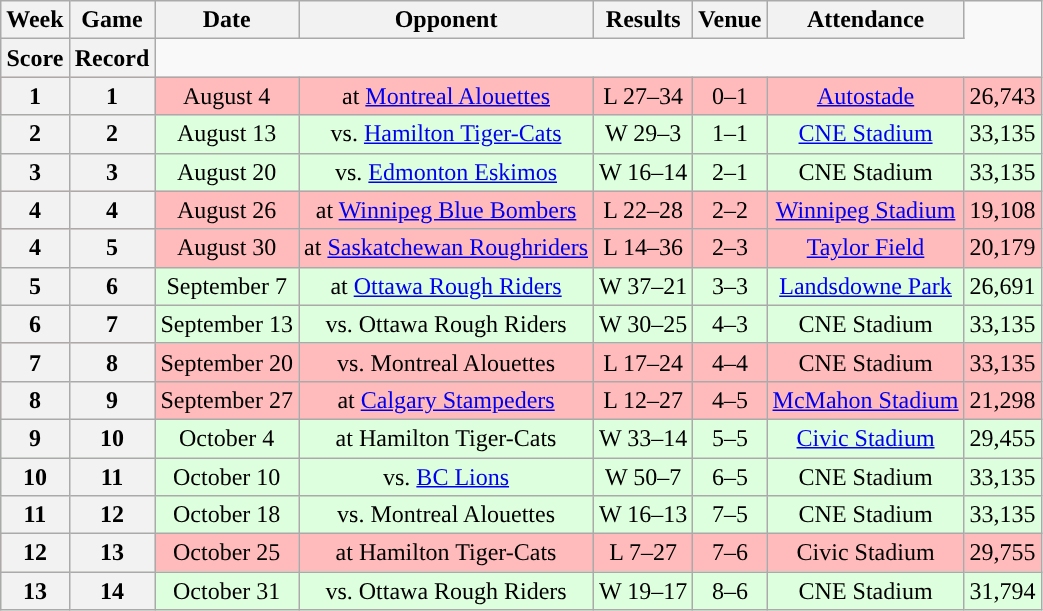<table class="wikitable" style="text-align:center">
<tr>
<th>Week</th>
<th>Game</th>
<th>Date</th>
<th>Opponent</th>
<th>Results</th>
<th>Venue</th>
<th>Attendance</th>
</tr>
<tr>
<th>Score</th>
<th>Record</th>
</tr>
<tr style="background:#ffbbbb">
<th>1</th>
<th>1</th>
<td>August 4</td>
<td>at <a href='#'>Montreal Alouettes</a></td>
<td>L 27–34</td>
<td>0–1</td>
<td><a href='#'>Autostade</a></td>
<td>26,743</td>
</tr>
<tr style="background:#ddffdd">
<th>2</th>
<th>2</th>
<td>August 13</td>
<td>vs. <a href='#'>Hamilton Tiger-Cats</a></td>
<td>W 29–3</td>
<td>1–1</td>
<td><a href='#'>CNE Stadium</a></td>
<td>33,135</td>
</tr>
<tr style="background:#ddffdd">
<th>3</th>
<th>3</th>
<td>August 20</td>
<td>vs. <a href='#'>Edmonton Eskimos</a></td>
<td>W 16–14</td>
<td>2–1</td>
<td>CNE Stadium</td>
<td>33,135</td>
</tr>
<tr style="background:#ffbbbb">
<th>4</th>
<th>4</th>
<td>August 26</td>
<td>at <a href='#'>Winnipeg Blue Bombers</a></td>
<td>L 22–28</td>
<td>2–2</td>
<td><a href='#'>Winnipeg Stadium</a></td>
<td>19,108</td>
</tr>
<tr align="center" bgcolor="#ffbbbb">
<th>4</th>
<th>5</th>
<td>August 30</td>
<td>at <a href='#'>Saskatchewan Roughriders</a></td>
<td>L 14–36</td>
<td>2–3</td>
<td><a href='#'>Taylor Field</a></td>
<td>20,179</td>
</tr>
<tr style="background:#ddffdd">
<th>5</th>
<th>6</th>
<td>September 7</td>
<td>at <a href='#'>Ottawa Rough Riders</a></td>
<td>W 37–21</td>
<td>3–3</td>
<td><a href='#'>Landsdowne Park</a></td>
<td>26,691</td>
</tr>
<tr style="background:#ddffdd">
<th>6</th>
<th>7</th>
<td>September 13</td>
<td>vs. Ottawa Rough Riders</td>
<td>W 30–25</td>
<td>4–3</td>
<td>CNE Stadium</td>
<td>33,135</td>
</tr>
<tr style="background:#ffbbbb">
<th>7</th>
<th>8</th>
<td>September 20</td>
<td>vs. Montreal Alouettes</td>
<td>L 17–24</td>
<td>4–4</td>
<td>CNE Stadium</td>
<td>33,135</td>
</tr>
<tr style="background:#ffbbbb">
<th>8</th>
<th>9</th>
<td>September 27</td>
<td>at <a href='#'>Calgary Stampeders</a></td>
<td>L 12–27</td>
<td>4–5</td>
<td><a href='#'>McMahon Stadium</a></td>
<td>21,298</td>
</tr>
<tr style="background:#ddffdd">
<th>9</th>
<th>10</th>
<td>October 4</td>
<td>at Hamilton Tiger-Cats</td>
<td>W 33–14</td>
<td>5–5</td>
<td><a href='#'>Civic Stadium</a></td>
<td>29,455</td>
</tr>
<tr style="background:#ddffdd">
<th>10</th>
<th>11</th>
<td>October 10</td>
<td>vs. <a href='#'>BC Lions</a></td>
<td>W 50–7</td>
<td>6–5</td>
<td>CNE Stadium</td>
<td>33,135</td>
</tr>
<tr style="background:#ddffdd">
<th>11</th>
<th>12</th>
<td>October 18</td>
<td>vs. Montreal Alouettes</td>
<td>W 16–13</td>
<td>7–5</td>
<td>CNE Stadium</td>
<td>33,135</td>
</tr>
<tr style="background:#ffbbbb">
<th>12</th>
<th>13</th>
<td>October 25</td>
<td>at Hamilton Tiger-Cats</td>
<td>L 7–27</td>
<td>7–6</td>
<td>Civic Stadium</td>
<td>29,755</td>
</tr>
<tr style="background:#ddffdd">
<th>13</th>
<th>14</th>
<td>October 31</td>
<td>vs. Ottawa Rough Riders</td>
<td>W 19–17</td>
<td>8–6</td>
<td>CNE Stadium</td>
<td>31,794</td>
</tr>
</table>
